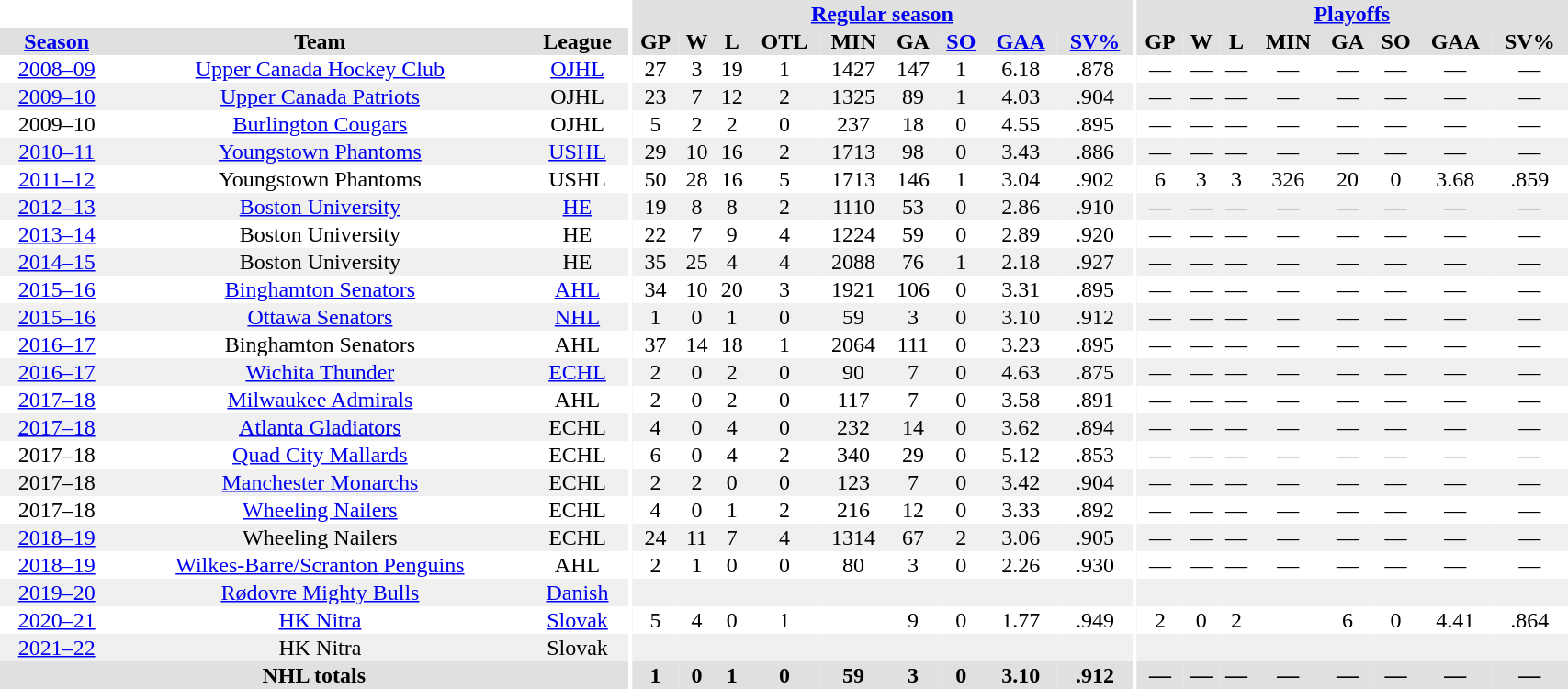<table border="0" cellpadding="1" cellspacing="0" ID="Table3" style="text-align:center; width:90%">
<tr style="background:#e0e0e0;">
<th colspan="3" style="background:#fff;"></th>
<th rowspan="99" style="background:#fff;"></th>
<th colspan="9" style="background:#e0e0e0;"><a href='#'>Regular season</a></th>
<th rowspan="99" style="background:#fff;"></th>
<th colspan="8" style="background:#e0e0e0;"><a href='#'>Playoffs</a></th>
</tr>
<tr bgcolor="#e0e0e0">
<th><a href='#'>Season</a></th>
<th>Team</th>
<th>League</th>
<th>GP</th>
<th>W</th>
<th>L</th>
<th>OTL</th>
<th>MIN</th>
<th>GA</th>
<th><a href='#'>SO</a></th>
<th><a href='#'>GAA</a></th>
<th><a href='#'>SV%</a></th>
<th>GP</th>
<th>W</th>
<th>L</th>
<th>MIN</th>
<th>GA</th>
<th>SO</th>
<th>GAA</th>
<th>SV%</th>
</tr>
<tr>
<td><a href='#'>2008–09</a></td>
<td><a href='#'>Upper Canada Hockey Club</a></td>
<td><a href='#'>OJHL</a></td>
<td>27</td>
<td>3</td>
<td>19</td>
<td>1</td>
<td>1427</td>
<td>147</td>
<td>1</td>
<td>6.18</td>
<td>.878</td>
<td>—</td>
<td>—</td>
<td>—</td>
<td>—</td>
<td>—</td>
<td>—</td>
<td>—</td>
<td>—</td>
</tr>
<tr bgcolor="#f0f0f0">
<td><a href='#'>2009–10</a></td>
<td><a href='#'>Upper Canada Patriots</a></td>
<td>OJHL</td>
<td>23</td>
<td>7</td>
<td>12</td>
<td>2</td>
<td>1325</td>
<td>89</td>
<td>1</td>
<td>4.03</td>
<td>.904</td>
<td>—</td>
<td>—</td>
<td>—</td>
<td>—</td>
<td>—</td>
<td>—</td>
<td>—</td>
<td>—</td>
</tr>
<tr>
<td>2009–10</td>
<td><a href='#'>Burlington Cougars</a></td>
<td>OJHL</td>
<td>5</td>
<td>2</td>
<td>2</td>
<td>0</td>
<td>237</td>
<td>18</td>
<td>0</td>
<td>4.55</td>
<td>.895</td>
<td>—</td>
<td>—</td>
<td>—</td>
<td>—</td>
<td>—</td>
<td>—</td>
<td>—</td>
<td>—</td>
</tr>
<tr bgcolor="#f0f0f0">
<td><a href='#'>2010–11</a></td>
<td><a href='#'>Youngstown Phantoms</a></td>
<td><a href='#'>USHL</a></td>
<td>29</td>
<td>10</td>
<td>16</td>
<td>2</td>
<td>1713</td>
<td>98</td>
<td>0</td>
<td>3.43</td>
<td>.886</td>
<td>—</td>
<td>—</td>
<td>—</td>
<td>—</td>
<td>—</td>
<td>—</td>
<td>—</td>
<td>—</td>
</tr>
<tr>
<td><a href='#'>2011–12</a></td>
<td>Youngstown Phantoms</td>
<td>USHL</td>
<td>50</td>
<td>28</td>
<td>16</td>
<td>5</td>
<td>1713</td>
<td>146</td>
<td>1</td>
<td>3.04</td>
<td>.902</td>
<td>6</td>
<td>3</td>
<td>3</td>
<td>326</td>
<td>20</td>
<td>0</td>
<td>3.68</td>
<td>.859</td>
</tr>
<tr bgcolor="#f0f0f0">
<td><a href='#'>2012–13</a></td>
<td><a href='#'>Boston University</a></td>
<td><a href='#'>HE</a></td>
<td>19</td>
<td>8</td>
<td>8</td>
<td>2</td>
<td>1110</td>
<td>53</td>
<td>0</td>
<td>2.86</td>
<td>.910</td>
<td>—</td>
<td>—</td>
<td>—</td>
<td>—</td>
<td>—</td>
<td>—</td>
<td>—</td>
<td>—</td>
</tr>
<tr>
<td><a href='#'>2013–14</a></td>
<td>Boston University</td>
<td>HE</td>
<td>22</td>
<td>7</td>
<td>9</td>
<td>4</td>
<td>1224</td>
<td>59</td>
<td>0</td>
<td>2.89</td>
<td>.920</td>
<td>—</td>
<td>—</td>
<td>—</td>
<td>—</td>
<td>—</td>
<td>—</td>
<td>—</td>
<td>—</td>
</tr>
<tr bgcolor="#f0f0f0">
<td><a href='#'>2014–15</a></td>
<td>Boston University</td>
<td>HE</td>
<td>35</td>
<td>25</td>
<td>4</td>
<td>4</td>
<td>2088</td>
<td>76</td>
<td>1</td>
<td>2.18</td>
<td>.927</td>
<td>—</td>
<td>—</td>
<td>—</td>
<td>—</td>
<td>—</td>
<td>—</td>
<td>—</td>
<td>—</td>
</tr>
<tr>
<td><a href='#'>2015–16</a></td>
<td><a href='#'>Binghamton Senators</a></td>
<td><a href='#'>AHL</a></td>
<td>34</td>
<td>10</td>
<td>20</td>
<td>3</td>
<td>1921</td>
<td>106</td>
<td>0</td>
<td>3.31</td>
<td>.895</td>
<td>—</td>
<td>—</td>
<td>—</td>
<td>—</td>
<td>—</td>
<td>—</td>
<td>—</td>
<td>—</td>
</tr>
<tr bgcolor="#f0f0f0">
<td><a href='#'>2015–16</a></td>
<td><a href='#'>Ottawa Senators</a></td>
<td><a href='#'>NHL</a></td>
<td>1</td>
<td>0</td>
<td>1</td>
<td>0</td>
<td>59</td>
<td>3</td>
<td>0</td>
<td>3.10</td>
<td>.912</td>
<td>—</td>
<td>—</td>
<td>—</td>
<td>—</td>
<td>—</td>
<td>—</td>
<td>—</td>
<td>—</td>
</tr>
<tr>
<td><a href='#'>2016–17</a></td>
<td>Binghamton Senators</td>
<td>AHL</td>
<td>37</td>
<td>14</td>
<td>18</td>
<td>1</td>
<td>2064</td>
<td>111</td>
<td>0</td>
<td>3.23</td>
<td>.895</td>
<td>—</td>
<td>—</td>
<td>—</td>
<td>—</td>
<td>—</td>
<td>—</td>
<td>—</td>
<td>—</td>
</tr>
<tr bgcolor="#f0f0f0">
<td><a href='#'>2016–17</a></td>
<td><a href='#'>Wichita Thunder</a></td>
<td><a href='#'>ECHL</a></td>
<td>2</td>
<td>0</td>
<td>2</td>
<td>0</td>
<td>90</td>
<td>7</td>
<td>0</td>
<td>4.63</td>
<td>.875</td>
<td>—</td>
<td>—</td>
<td>—</td>
<td>—</td>
<td>—</td>
<td>—</td>
<td>—</td>
<td>—</td>
</tr>
<tr>
<td><a href='#'>2017–18</a></td>
<td><a href='#'>Milwaukee Admirals</a></td>
<td>AHL</td>
<td>2</td>
<td>0</td>
<td>2</td>
<td>0</td>
<td>117</td>
<td>7</td>
<td>0</td>
<td>3.58</td>
<td>.891</td>
<td>—</td>
<td>—</td>
<td>—</td>
<td>—</td>
<td>—</td>
<td>—</td>
<td>—</td>
<td>—</td>
</tr>
<tr bgcolor="#f0f0f0">
<td><a href='#'>2017–18</a></td>
<td><a href='#'>Atlanta Gladiators</a></td>
<td>ECHL</td>
<td>4</td>
<td>0</td>
<td>4</td>
<td>0</td>
<td>232</td>
<td>14</td>
<td>0</td>
<td>3.62</td>
<td>.894</td>
<td>—</td>
<td>—</td>
<td>—</td>
<td>—</td>
<td>—</td>
<td>—</td>
<td>—</td>
<td>—</td>
</tr>
<tr>
<td>2017–18</td>
<td><a href='#'>Quad City Mallards</a></td>
<td>ECHL</td>
<td>6</td>
<td>0</td>
<td>4</td>
<td>2</td>
<td>340</td>
<td>29</td>
<td>0</td>
<td>5.12</td>
<td>.853</td>
<td>—</td>
<td>—</td>
<td>—</td>
<td>—</td>
<td>—</td>
<td>—</td>
<td>—</td>
<td>—</td>
</tr>
<tr bgcolor="#f0f0f0">
<td>2017–18</td>
<td><a href='#'>Manchester Monarchs</a></td>
<td>ECHL</td>
<td>2</td>
<td>2</td>
<td>0</td>
<td>0</td>
<td>123</td>
<td>7</td>
<td>0</td>
<td>3.42</td>
<td>.904</td>
<td>—</td>
<td>—</td>
<td>—</td>
<td>—</td>
<td>—</td>
<td>—</td>
<td>—</td>
<td>—</td>
</tr>
<tr>
<td>2017–18</td>
<td><a href='#'>Wheeling Nailers</a></td>
<td>ECHL</td>
<td>4</td>
<td>0</td>
<td>1</td>
<td>2</td>
<td>216</td>
<td>12</td>
<td>0</td>
<td>3.33</td>
<td>.892</td>
<td>—</td>
<td>—</td>
<td>—</td>
<td>—</td>
<td>—</td>
<td>—</td>
<td>—</td>
<td>—</td>
</tr>
<tr bgcolor="#f0f0f0">
<td><a href='#'>2018–19</a></td>
<td>Wheeling Nailers</td>
<td>ECHL</td>
<td>24</td>
<td>11</td>
<td>7</td>
<td>4</td>
<td>1314</td>
<td>67</td>
<td>2</td>
<td>3.06</td>
<td>.905</td>
<td>—</td>
<td>—</td>
<td>—</td>
<td>—</td>
<td>—</td>
<td>—</td>
<td>—</td>
<td>—</td>
</tr>
<tr>
<td><a href='#'>2018–19</a></td>
<td><a href='#'>Wilkes-Barre/Scranton Penguins</a></td>
<td>AHL</td>
<td>2</td>
<td>1</td>
<td>0</td>
<td>0</td>
<td>80</td>
<td>3</td>
<td>0</td>
<td>2.26</td>
<td>.930</td>
<td>—</td>
<td>—</td>
<td>—</td>
<td>—</td>
<td>—</td>
<td>—</td>
<td>—</td>
<td>—</td>
</tr>
<tr bgcolor="#f0f0f0">
<td><a href='#'>2019–20</a></td>
<td><a href='#'>Rødovre Mighty Bulls</a></td>
<td><a href='#'>Danish</a></td>
<td></td>
<td></td>
<td></td>
<td></td>
<td></td>
<td></td>
<td></td>
<td></td>
<td></td>
<td></td>
<td></td>
<td></td>
<td></td>
<td></td>
<td></td>
<td></td>
<td></td>
</tr>
<tr>
<td><a href='#'>2020–21</a></td>
<td><a href='#'>HK Nitra</a></td>
<td><a href='#'>Slovak</a></td>
<td>5</td>
<td>4</td>
<td>0</td>
<td>1</td>
<td></td>
<td>9</td>
<td>0</td>
<td>1.77</td>
<td>.949</td>
<td>2</td>
<td>0</td>
<td>2</td>
<td></td>
<td>6</td>
<td>0</td>
<td>4.41</td>
<td>.864</td>
</tr>
<tr bgcolor="#f0f0f0">
<td><a href='#'>2021–22</a></td>
<td>HK Nitra</td>
<td>Slovak</td>
<td></td>
<td></td>
<td></td>
<td></td>
<td></td>
<td></td>
<td></td>
<td></td>
<td></td>
<td></td>
<td></td>
<td></td>
<td></td>
<td></td>
<td></td>
<td></td>
<td></td>
</tr>
<tr bgcolor="#e0e0e0">
<th colspan="3" align="center">NHL totals</th>
<th>1</th>
<th>0</th>
<th>1</th>
<th>0</th>
<th>59</th>
<th>3</th>
<th>0</th>
<th>3.10</th>
<th>.912</th>
<th>—</th>
<th>—</th>
<th>—</th>
<th>—</th>
<th>—</th>
<th>—</th>
<th>—</th>
<th>—</th>
</tr>
</table>
